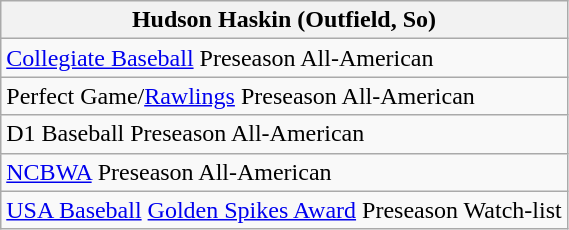<table class="wikitable">
<tr>
<th colspan=3>Hudson Haskin (Outfield, So)</th>
</tr>
<tr>
<td><a href='#'>Collegiate Baseball</a> Preseason All-American</td>
</tr>
<tr>
<td>Perfect Game/<a href='#'>Rawlings</a> Preseason All-American</td>
</tr>
<tr>
<td>D1 Baseball Preseason All-American</td>
</tr>
<tr>
<td><a href='#'>NCBWA</a> Preseason All-American</td>
</tr>
<tr>
<td><a href='#'>USA Baseball</a> <a href='#'>Golden Spikes Award</a> Preseason Watch-list</td>
</tr>
</table>
